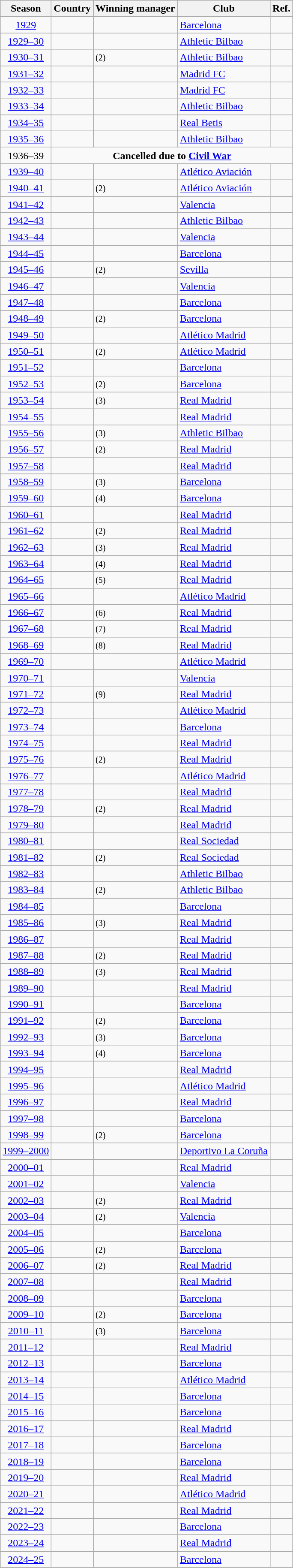<table class="sortable wikitable">
<tr>
<th>Season</th>
<th>Country</th>
<th>Winning manager</th>
<th>Club</th>
<th class="unsortable">Ref.</th>
</tr>
<tr>
<td align=center><a href='#'>1929</a></td>
<td></td>
<td></td>
<td><a href='#'>Barcelona</a></td>
<td></td>
</tr>
<tr>
<td align=center><a href='#'>1929–30</a></td>
<td></td>
<td></td>
<td><a href='#'>Athletic Bilbao</a></td>
<td></td>
</tr>
<tr>
<td align=center><a href='#'>1930–31</a></td>
<td></td>
<td> <small>(2)</small></td>
<td><a href='#'>Athletic Bilbao</a></td>
<td></td>
</tr>
<tr>
<td align=center><a href='#'>1931–32</a></td>
<td></td>
<td></td>
<td><a href='#'>Madrid FC</a></td>
<td></td>
</tr>
<tr>
<td align=center><a href='#'>1932–33</a></td>
<td></td>
<td></td>
<td><a href='#'>Madrid FC</a></td>
<td></td>
</tr>
<tr>
<td align=center><a href='#'>1933–34</a></td>
<td></td>
<td></td>
<td><a href='#'>Athletic Bilbao</a></td>
<td></td>
</tr>
<tr>
<td align=center><a href='#'>1934–35</a></td>
<td></td>
<td></td>
<td><a href='#'>Real Betis</a></td>
<td></td>
</tr>
<tr>
<td align=center><a href='#'>1935–36</a></td>
<td></td>
<td></td>
<td><a href='#'>Athletic Bilbao</a></td>
<td></td>
</tr>
<tr>
<td align=center>1936–39</td>
<td colspan="4" align=center><strong>Cancelled due to <a href='#'>Civil War</a></strong></td>
</tr>
<tr>
<td align=center><a href='#'>1939–40</a></td>
<td></td>
<td></td>
<td><a href='#'>Atlético Aviación</a></td>
<td></td>
</tr>
<tr>
<td align=center><a href='#'>1940–41</a></td>
<td></td>
<td> <small>(2)</small></td>
<td><a href='#'>Atlético Aviación</a></td>
<td></td>
</tr>
<tr>
<td align=center><a href='#'>1941–42</a></td>
<td></td>
<td></td>
<td><a href='#'>Valencia</a></td>
<td></td>
</tr>
<tr>
<td align=center><a href='#'>1942–43</a></td>
<td></td>
<td></td>
<td><a href='#'>Athletic Bilbao</a></td>
<td></td>
</tr>
<tr>
<td align=center><a href='#'>1943–44</a></td>
<td></td>
<td></td>
<td><a href='#'>Valencia</a></td>
<td></td>
</tr>
<tr>
<td align=center><a href='#'>1944–45</a></td>
<td></td>
<td></td>
<td><a href='#'>Barcelona</a></td>
<td></td>
</tr>
<tr>
<td align=center><a href='#'>1945–46</a></td>
<td></td>
<td> <small>(2)</small></td>
<td><a href='#'>Sevilla</a></td>
<td></td>
</tr>
<tr>
<td align=center><a href='#'>1946–47</a></td>
<td></td>
<td></td>
<td><a href='#'>Valencia</a></td>
<td></td>
</tr>
<tr>
<td align=center><a href='#'>1947–48</a></td>
<td></td>
<td></td>
<td><a href='#'>Barcelona</a></td>
<td></td>
</tr>
<tr>
<td align=center><a href='#'>1948–49</a></td>
<td></td>
<td> <small>(2)</small></td>
<td><a href='#'>Barcelona</a></td>
<td></td>
</tr>
<tr>
<td align=center><a href='#'>1949–50</a></td>
<td></td>
<td></td>
<td><a href='#'>Atlético Madrid</a></td>
<td></td>
</tr>
<tr>
<td align=center><a href='#'>1950–51</a></td>
<td></td>
<td> <small>(2)</small></td>
<td><a href='#'>Atlético Madrid</a></td>
<td></td>
</tr>
<tr>
<td align=center><a href='#'>1951–52</a></td>
<td></td>
<td></td>
<td><a href='#'>Barcelona</a></td>
<td></td>
</tr>
<tr>
<td align=center><a href='#'>1952–53</a></td>
<td></td>
<td> <small>(2)</small></td>
<td><a href='#'>Barcelona</a></td>
<td></td>
</tr>
<tr>
<td align=center><a href='#'>1953–54</a></td>
<td></td>
<td> <small>(3)</small></td>
<td><a href='#'>Real Madrid</a></td>
<td></td>
</tr>
<tr>
<td align=center><a href='#'>1954–55</a></td>
<td></td>
<td></td>
<td><a href='#'>Real Madrid</a></td>
<td></td>
</tr>
<tr>
<td align=center><a href='#'>1955–56</a></td>
<td></td>
<td> <small>(3)</small></td>
<td><a href='#'>Athletic Bilbao</a></td>
<td></td>
</tr>
<tr>
<td align=center><a href='#'>1956–57</a></td>
<td></td>
<td> <small>(2)</small></td>
<td><a href='#'>Real Madrid</a></td>
<td></td>
</tr>
<tr>
<td align=center><a href='#'>1957–58</a></td>
<td></td>
<td></td>
<td><a href='#'>Real Madrid</a></td>
<td></td>
</tr>
<tr>
<td align=center><a href='#'>1958–59</a></td>
<td></td>
<td> <small>(3)</small></td>
<td><a href='#'>Barcelona</a></td>
<td></td>
</tr>
<tr>
<td align=center><a href='#'>1959–60</a></td>
<td></td>
<td> <small>(4)</small></td>
<td><a href='#'>Barcelona</a></td>
<td></td>
</tr>
<tr>
<td align=center><a href='#'>1960–61</a></td>
<td></td>
<td></td>
<td><a href='#'>Real Madrid</a></td>
<td></td>
</tr>
<tr>
<td align=center><a href='#'>1961–62</a></td>
<td></td>
<td> <small>(2)</small></td>
<td><a href='#'>Real Madrid</a></td>
<td></td>
</tr>
<tr>
<td align=center><a href='#'>1962–63</a></td>
<td></td>
<td> <small>(3)</small></td>
<td><a href='#'>Real Madrid</a></td>
<td></td>
</tr>
<tr>
<td align=center><a href='#'>1963–64</a></td>
<td></td>
<td> <small>(4)</small></td>
<td><a href='#'>Real Madrid</a></td>
<td></td>
</tr>
<tr>
<td align=center><a href='#'>1964–65</a></td>
<td></td>
<td> <small>(5)</small></td>
<td><a href='#'>Real Madrid</a></td>
<td></td>
</tr>
<tr>
<td align=center><a href='#'>1965–66</a></td>
<td></td>
<td></td>
<td><a href='#'>Atlético Madrid</a></td>
<td></td>
</tr>
<tr>
<td align=center><a href='#'>1966–67</a></td>
<td></td>
<td> <small>(6)</small></td>
<td><a href='#'>Real Madrid</a></td>
<td></td>
</tr>
<tr>
<td align=center><a href='#'>1967–68</a></td>
<td></td>
<td> <small>(7)</small></td>
<td><a href='#'>Real Madrid</a></td>
<td></td>
</tr>
<tr>
<td align=center><a href='#'>1968–69</a></td>
<td></td>
<td> <small>(8)</small></td>
<td><a href='#'>Real Madrid</a></td>
<td></td>
</tr>
<tr>
<td align=center><a href='#'>1969–70</a></td>
<td></td>
<td></td>
<td><a href='#'>Atlético Madrid</a></td>
<td></td>
</tr>
<tr>
<td align=center><a href='#'>1970–71</a></td>
<td></td>
<td></td>
<td><a href='#'>Valencia</a></td>
<td></td>
</tr>
<tr>
<td align=center><a href='#'>1971–72</a></td>
<td></td>
<td> <small>(9)</small></td>
<td><a href='#'>Real Madrid</a></td>
<td></td>
</tr>
<tr>
<td align=center><a href='#'>1972–73</a></td>
<td></td>
<td></td>
<td><a href='#'>Atlético Madrid</a></td>
<td></td>
</tr>
<tr>
<td align=center><a href='#'>1973–74</a></td>
<td></td>
<td></td>
<td><a href='#'>Barcelona</a></td>
<td></td>
</tr>
<tr>
<td align=center><a href='#'>1974–75</a></td>
<td></td>
<td></td>
<td><a href='#'>Real Madrid</a></td>
<td></td>
</tr>
<tr>
<td align=center><a href='#'>1975–76</a></td>
<td></td>
<td> <small>(2)</small></td>
<td><a href='#'>Real Madrid</a></td>
<td></td>
</tr>
<tr>
<td align=center><a href='#'>1976–77</a></td>
<td></td>
<td></td>
<td><a href='#'>Atlético Madrid</a></td>
<td></td>
</tr>
<tr>
<td align=center><a href='#'>1977–78</a></td>
<td></td>
<td></td>
<td><a href='#'>Real Madrid</a></td>
<td></td>
</tr>
<tr>
<td align=center><a href='#'>1978–79</a></td>
<td></td>
<td> <small>(2)</small></td>
<td><a href='#'>Real Madrid</a></td>
<td></td>
</tr>
<tr>
<td align=center><a href='#'>1979–80</a></td>
<td></td>
<td></td>
<td><a href='#'>Real Madrid</a></td>
<td></td>
</tr>
<tr>
<td align=center><a href='#'>1980–81</a></td>
<td></td>
<td></td>
<td><a href='#'>Real Sociedad</a></td>
<td></td>
</tr>
<tr>
<td align=center><a href='#'>1981–82</a></td>
<td></td>
<td> <small>(2)</small></td>
<td><a href='#'>Real Sociedad</a></td>
<td></td>
</tr>
<tr>
<td align=center><a href='#'>1982–83</a></td>
<td></td>
<td></td>
<td><a href='#'>Athletic Bilbao</a></td>
<td></td>
</tr>
<tr>
<td align=center><a href='#'>1983–84</a></td>
<td></td>
<td> <small>(2)</small></td>
<td><a href='#'>Athletic Bilbao</a></td>
<td></td>
</tr>
<tr>
<td align=center><a href='#'>1984–85</a></td>
<td></td>
<td></td>
<td><a href='#'>Barcelona</a></td>
<td></td>
</tr>
<tr>
<td align=center><a href='#'>1985–86</a></td>
<td></td>
<td> <small>(3)</small></td>
<td><a href='#'>Real Madrid</a></td>
<td></td>
</tr>
<tr>
<td align=center><a href='#'>1986–87</a></td>
<td></td>
<td></td>
<td><a href='#'>Real Madrid</a></td>
<td></td>
</tr>
<tr>
<td align=center><a href='#'>1987–88</a></td>
<td></td>
<td> <small>(2)</small></td>
<td><a href='#'>Real Madrid</a></td>
<td></td>
</tr>
<tr>
<td align=center><a href='#'>1988–89</a></td>
<td></td>
<td> <small>(3)</small></td>
<td><a href='#'>Real Madrid</a></td>
<td></td>
</tr>
<tr>
<td align=center><a href='#'>1989–90</a></td>
<td></td>
<td></td>
<td><a href='#'>Real Madrid</a></td>
<td></td>
</tr>
<tr>
<td align=center><a href='#'>1990–91</a></td>
<td></td>
<td></td>
<td><a href='#'>Barcelona</a></td>
<td></td>
</tr>
<tr>
<td align=center><a href='#'>1991–92</a></td>
<td></td>
<td> <small>(2)</small></td>
<td><a href='#'>Barcelona</a></td>
<td></td>
</tr>
<tr>
<td align=center><a href='#'>1992–93</a></td>
<td></td>
<td> <small>(3)</small></td>
<td><a href='#'>Barcelona</a></td>
<td></td>
</tr>
<tr>
<td align=center><a href='#'>1993–94</a></td>
<td></td>
<td> <small>(4)</small></td>
<td><a href='#'>Barcelona</a></td>
<td></td>
</tr>
<tr>
<td align=center><a href='#'>1994–95</a></td>
<td></td>
<td></td>
<td><a href='#'>Real Madrid</a></td>
<td></td>
</tr>
<tr>
<td align=center><a href='#'>1995–96</a></td>
<td></td>
<td></td>
<td><a href='#'>Atlético Madrid</a></td>
<td></td>
</tr>
<tr>
<td align=center><a href='#'>1996–97</a></td>
<td></td>
<td></td>
<td><a href='#'>Real Madrid</a></td>
<td></td>
</tr>
<tr>
<td align=center><a href='#'>1997–98</a></td>
<td></td>
<td></td>
<td><a href='#'>Barcelona</a></td>
<td></td>
</tr>
<tr>
<td align=center><a href='#'>1998–99</a></td>
<td></td>
<td> <small>(2)</small></td>
<td><a href='#'>Barcelona</a></td>
<td></td>
</tr>
<tr>
<td align=center><a href='#'>1999–2000</a></td>
<td></td>
<td></td>
<td><a href='#'>Deportivo La Coruña</a></td>
<td></td>
</tr>
<tr>
<td align=center><a href='#'>2000–01</a></td>
<td></td>
<td></td>
<td><a href='#'>Real Madrid</a></td>
<td></td>
</tr>
<tr>
<td align=center><a href='#'>2001–02</a></td>
<td></td>
<td></td>
<td><a href='#'>Valencia</a></td>
<td></td>
</tr>
<tr>
<td align=center><a href='#'>2002–03</a></td>
<td></td>
<td> <small>(2)</small></td>
<td><a href='#'>Real Madrid</a></td>
<td></td>
</tr>
<tr>
<td align=center><a href='#'>2003–04</a></td>
<td></td>
<td> <small>(2)</small></td>
<td><a href='#'>Valencia</a></td>
<td></td>
</tr>
<tr>
<td align=center><a href='#'>2004–05</a></td>
<td></td>
<td></td>
<td><a href='#'>Barcelona</a></td>
<td></td>
</tr>
<tr>
<td align=center><a href='#'>2005–06</a></td>
<td></td>
<td> <small>(2)</small></td>
<td><a href='#'>Barcelona</a></td>
<td></td>
</tr>
<tr>
<td align=center><a href='#'>2006–07</a></td>
<td></td>
<td> <small>(2)</small></td>
<td><a href='#'>Real Madrid</a></td>
<td></td>
</tr>
<tr>
<td align=center><a href='#'>2007–08</a></td>
<td></td>
<td></td>
<td><a href='#'>Real Madrid</a></td>
<td></td>
</tr>
<tr>
<td align=center><a href='#'>2008–09</a></td>
<td></td>
<td></td>
<td><a href='#'>Barcelona</a></td>
<td></td>
</tr>
<tr>
<td align=center><a href='#'>2009–10</a></td>
<td></td>
<td> <small>(2)</small></td>
<td><a href='#'>Barcelona</a></td>
<td></td>
</tr>
<tr>
<td align=center><a href='#'>2010–11</a></td>
<td></td>
<td> <small>(3)</small></td>
<td><a href='#'>Barcelona</a></td>
<td></td>
</tr>
<tr>
<td align=center><a href='#'>2011–12</a></td>
<td></td>
<td></td>
<td><a href='#'>Real Madrid</a></td>
<td></td>
</tr>
<tr>
<td align=center><a href='#'>2012–13</a></td>
<td></td>
<td></td>
<td><a href='#'>Barcelona</a></td>
<td></td>
</tr>
<tr>
<td align=center><a href='#'>2013–14</a></td>
<td></td>
<td></td>
<td><a href='#'>Atlético Madrid</a></td>
<td></td>
</tr>
<tr>
<td align=center><a href='#'>2014–15</a></td>
<td></td>
<td></td>
<td><a href='#'>Barcelona</a></td>
<td></td>
</tr>
<tr>
<td align=center><a href='#'>2015–16</a></td>
<td></td>
<td> </td>
<td><a href='#'>Barcelona</a></td>
<td></td>
</tr>
<tr>
<td align=center><a href='#'>2016–17</a></td>
<td></td>
<td></td>
<td><a href='#'>Real Madrid</a></td>
<td></td>
</tr>
<tr>
<td align=center><a href='#'>2017–18</a></td>
<td></td>
<td></td>
<td><a href='#'>Barcelona</a></td>
<td></td>
</tr>
<tr>
<td align=center><a href='#'>2018–19</a></td>
<td></td>
<td> </td>
<td><a href='#'>Barcelona</a></td>
<td></td>
</tr>
<tr>
<td align=center><a href='#'>2019–20</a></td>
<td></td>
<td> </td>
<td><a href='#'>Real Madrid</a></td>
<td></td>
</tr>
<tr>
<td align=center><a href='#'>2020–21</a></td>
<td></td>
<td> </td>
<td><a href='#'>Atlético Madrid</a></td>
<td></td>
</tr>
<tr>
<td align=center><a href='#'>2021–22</a></td>
<td></td>
<td></td>
<td><a href='#'>Real Madrid</a></td>
<td></td>
</tr>
<tr>
<td align=center><a href='#'>2022–23</a></td>
<td></td>
<td></td>
<td><a href='#'>Barcelona</a></td>
<td></td>
</tr>
<tr>
<td align=center><a href='#'>2023–24</a></td>
<td></td>
<td> </td>
<td><a href='#'>Real Madrid</a></td>
<td></td>
</tr>
<tr>
<td align=center><a href='#'>2024–25</a></td>
<td></td>
<td></td>
<td><a href='#'>Barcelona</a></td>
<td></td>
</tr>
</table>
